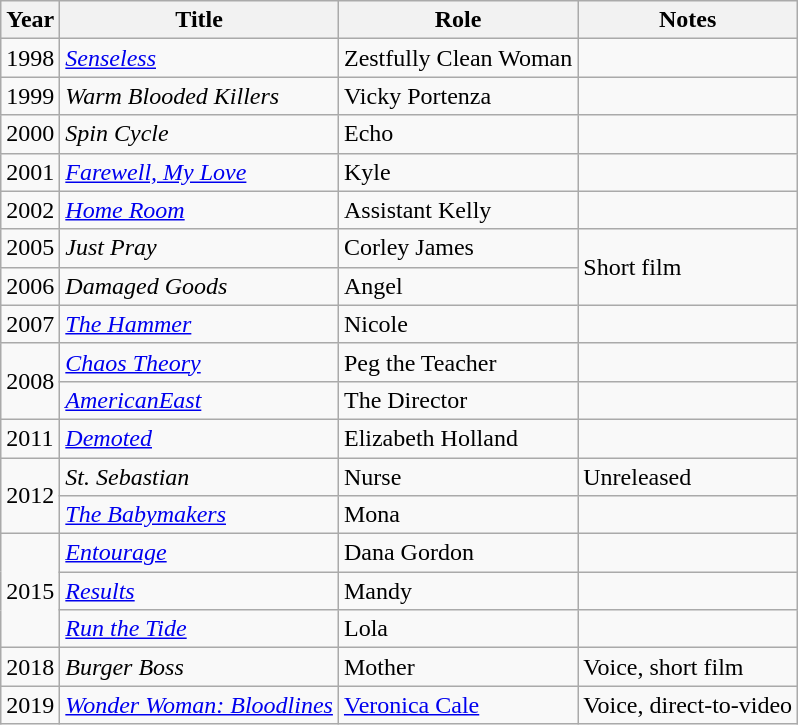<table class="wikitable sortable">
<tr>
<th>Year</th>
<th>Title</th>
<th>Role</th>
<th class="unsortable">Notes</th>
</tr>
<tr>
<td>1998</td>
<td><em><a href='#'>Senseless</a></em></td>
<td>Zestfully Clean Woman</td>
<td></td>
</tr>
<tr>
<td>1999</td>
<td><em>Warm Blooded Killers</em></td>
<td>Vicky Portenza</td>
<td></td>
</tr>
<tr>
<td>2000</td>
<td><em>Spin Cycle</em></td>
<td>Echo</td>
<td></td>
</tr>
<tr>
<td>2001</td>
<td><em><a href='#'>Farewell, My Love</a></em></td>
<td>Kyle</td>
<td></td>
</tr>
<tr>
<td>2002</td>
<td><em><a href='#'>Home Room</a></em></td>
<td>Assistant Kelly</td>
<td></td>
</tr>
<tr>
<td>2005</td>
<td><em>Just Pray</em></td>
<td>Corley James</td>
<td rowspan="2">Short film</td>
</tr>
<tr>
<td>2006</td>
<td><em>Damaged Goods</em></td>
<td>Angel</td>
</tr>
<tr>
<td>2007</td>
<td><em><a href='#'>The Hammer</a></em></td>
<td>Nicole</td>
<td></td>
</tr>
<tr>
<td rowspan=2>2008</td>
<td><em><a href='#'>Chaos Theory</a></em></td>
<td>Peg the Teacher</td>
<td></td>
</tr>
<tr>
<td><em><a href='#'>AmericanEast</a></em></td>
<td>The Director</td>
<td></td>
</tr>
<tr>
<td>2011</td>
<td><em><a href='#'>Demoted</a></em></td>
<td>Elizabeth Holland</td>
<td></td>
</tr>
<tr>
<td rowspan=2>2012</td>
<td><em>St. Sebastian</em></td>
<td>Nurse</td>
<td>Unreleased</td>
</tr>
<tr>
<td><em><a href='#'>The Babymakers</a></em></td>
<td>Mona</td>
<td></td>
</tr>
<tr>
<td rowspan=3>2015</td>
<td><em><a href='#'>Entourage</a></em></td>
<td>Dana Gordon</td>
<td></td>
</tr>
<tr>
<td><em><a href='#'>Results</a></em></td>
<td>Mandy</td>
<td></td>
</tr>
<tr>
<td><em><a href='#'>Run the Tide</a></em></td>
<td>Lola</td>
<td></td>
</tr>
<tr>
<td>2018</td>
<td><em>Burger Boss</em></td>
<td>Mother</td>
<td>Voice, short film</td>
</tr>
<tr>
<td>2019</td>
<td><em><a href='#'>Wonder Woman: Bloodlines</a></em></td>
<td><a href='#'>Veronica Cale</a></td>
<td>Voice, direct-to-video</td>
</tr>
</table>
